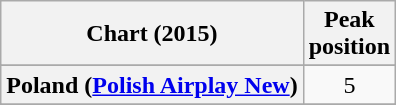<table class="wikitable sortable plainrowheaders" style="text-align:center">
<tr>
<th scope="col">Chart (2015)</th>
<th scope="col">Peak<br>position</th>
</tr>
<tr>
</tr>
<tr>
</tr>
<tr>
</tr>
<tr>
</tr>
<tr>
<th scope="row">Poland (<a href='#'>Polish Airplay New</a>)</th>
<td>5</td>
</tr>
<tr>
</tr>
<tr>
</tr>
<tr>
</tr>
<tr>
</tr>
</table>
